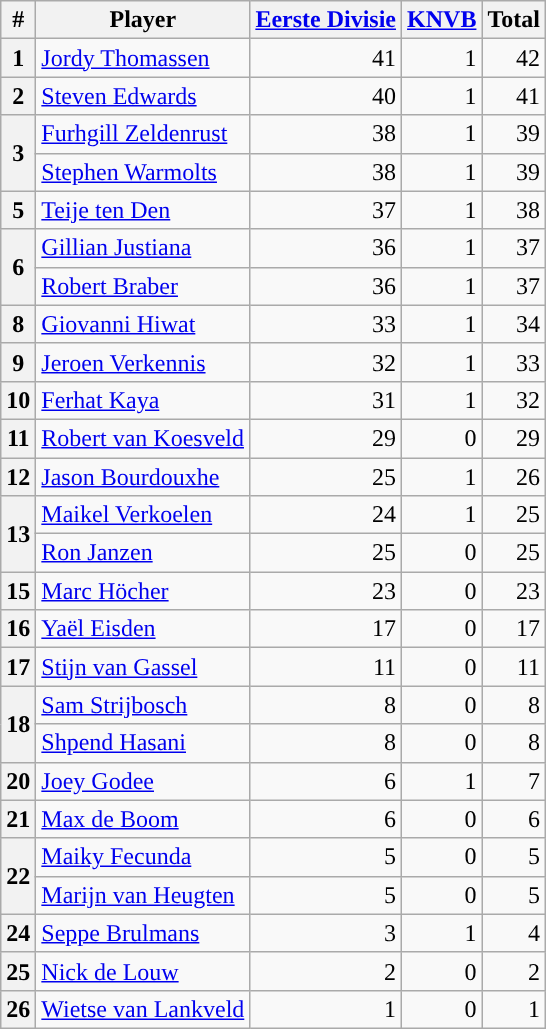<table class="wikitable" style="text-align:right;">
<tr>
<th>#</th>
<th>Player</th>
<th><a href='#'>Eerste Divisie</a></th>
<th><a href='#'>KNVB</a></th>
<th>Total</th>
</tr>
<tr>
<th align=center>1</th>
<td align=left> <a href='#'>Jordy Thomassen</a></td>
<td>41</td>
<td>1</td>
<td>42</td>
</tr>
<tr>
<th align=center>2</th>
<td align=left> <a href='#'>Steven Edwards</a></td>
<td>40</td>
<td>1</td>
<td>41</td>
</tr>
<tr>
<th rowspan=2 align=center>3</th>
<td align=left>  <a href='#'>Furhgill Zeldenrust</a></td>
<td>38</td>
<td>1</td>
<td>39</td>
</tr>
<tr>
<td align=left> <a href='#'>Stephen Warmolts</a></td>
<td>38</td>
<td>1</td>
<td>39</td>
</tr>
<tr>
<th align=center>5</th>
<td align=left> <a href='#'>Teije ten Den</a></td>
<td>37</td>
<td>1</td>
<td>38</td>
</tr>
<tr>
<th rowspan=2 align=center>6</th>
<td align=left> <a href='#'>Gillian Justiana</a></td>
<td>36</td>
<td>1</td>
<td>37</td>
</tr>
<tr>
<td align=left> <a href='#'>Robert Braber</a></td>
<td>36</td>
<td>1</td>
<td>37</td>
</tr>
<tr>
<th align=center>8</th>
<td align=left> <a href='#'>Giovanni Hiwat</a></td>
<td>33</td>
<td>1</td>
<td>34</td>
</tr>
<tr>
<th align=center>9</th>
<td align=left> <a href='#'>Jeroen Verkennis</a></td>
<td>32</td>
<td>1</td>
<td>33</td>
</tr>
<tr>
<th align=center>10</th>
<td align=left> <a href='#'>Ferhat Kaya</a></td>
<td>31</td>
<td>1</td>
<td>32</td>
</tr>
<tr>
<th align=center>11</th>
<td align=left> <a href='#'>Robert van Koesveld</a></td>
<td>29</td>
<td>0</td>
<td>29</td>
</tr>
<tr>
<th align=center>12</th>
<td align=left> <a href='#'>Jason Bourdouxhe</a></td>
<td>25</td>
<td>1</td>
<td>26</td>
</tr>
<tr>
<th rowspan=2 align=center>13</th>
<td align=left> <a href='#'>Maikel Verkoelen</a></td>
<td>24</td>
<td>1</td>
<td>25</td>
</tr>
<tr>
<td align=left> <a href='#'>Ron Janzen</a></td>
<td>25</td>
<td>0</td>
<td>25</td>
</tr>
<tr>
<th align=center>15</th>
<td align=left> <a href='#'>Marc Höcher</a></td>
<td>23</td>
<td>0</td>
<td>23</td>
</tr>
<tr>
<th align=center>16</th>
<td align=left> <a href='#'>Yaël Eisden</a></td>
<td>17</td>
<td>0</td>
<td>17</td>
</tr>
<tr>
<th align=center>17</th>
<td align=left> <a href='#'>Stijn van Gassel</a></td>
<td>11</td>
<td>0</td>
<td>11</td>
</tr>
<tr>
<th rowspan=2 align=center>18</th>
<td align=left> <a href='#'>Sam Strijbosch</a></td>
<td>8</td>
<td>0</td>
<td>8</td>
</tr>
<tr>
<td align=left> <a href='#'>Shpend Hasani</a></td>
<td>8</td>
<td>0</td>
<td>8</td>
</tr>
<tr>
<th align=center>20</th>
<td align=left> <a href='#'>Joey Godee</a></td>
<td>6</td>
<td>1</td>
<td>7</td>
</tr>
<tr>
<th align=center>21</th>
<td align=left> <a href='#'>Max de Boom</a></td>
<td>6</td>
<td>0</td>
<td>6</td>
</tr>
<tr>
<th rowspan=2 align=center>22</th>
<td align=left> <a href='#'>Maiky Fecunda</a></td>
<td>5</td>
<td>0</td>
<td>5</td>
</tr>
<tr>
<td align=left> <a href='#'>Marijn van Heugten</a></td>
<td>5</td>
<td>0</td>
<td>5</td>
</tr>
<tr>
<th align=center>24</th>
<td align=left> <a href='#'>Seppe Brulmans</a></td>
<td>3</td>
<td>1</td>
<td>4</td>
</tr>
<tr>
<th align=center>25</th>
<td align=left> <a href='#'>Nick de Louw</a></td>
<td>2</td>
<td>0</td>
<td>2</td>
</tr>
<tr>
<th align=center>26</th>
<td align=left> <a href='#'>Wietse van Lankveld</a></td>
<td>1</td>
<td>0</td>
<td>1</td>
</tr>
</table>
